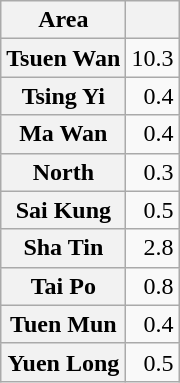<table class="wikitable sortable" style="text-align:right;">
<tr>
<th scope="col">Area</th>
<th scope="col"></th>
</tr>
<tr>
<th scope="row">Tsuen Wan</th>
<td>10.3</td>
</tr>
<tr>
<th scope="row">Tsing Yi</th>
<td>0.4</td>
</tr>
<tr>
<th scope="row">Ma Wan</th>
<td>0.4</td>
</tr>
<tr>
<th scope="row">North</th>
<td>0.3</td>
</tr>
<tr>
<th scope="row">Sai Kung</th>
<td>0.5</td>
</tr>
<tr>
<th scope="row">Sha Tin</th>
<td>2.8</td>
</tr>
<tr>
<th scope="row">Tai Po</th>
<td>0.8</td>
</tr>
<tr>
<th scope="row">Tuen Mun</th>
<td>0.4</td>
</tr>
<tr>
<th scope="row">Yuen Long</th>
<td>0.5</td>
</tr>
</table>
